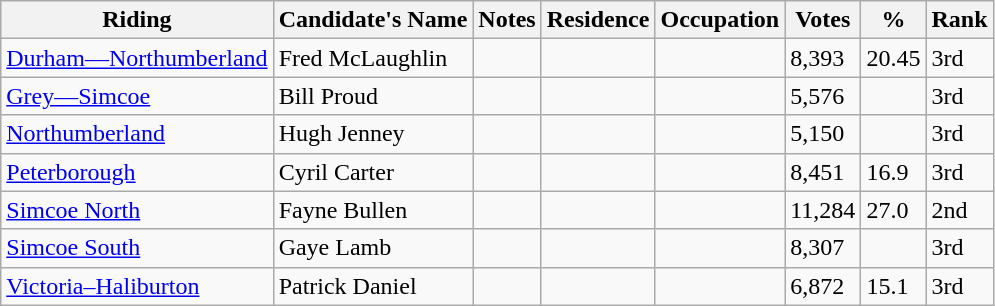<table class="wikitable sortable">
<tr>
<th>Riding<br></th>
<th>Candidate's Name</th>
<th>Notes</th>
<th>Residence</th>
<th>Occupation</th>
<th>Votes</th>
<th>%</th>
<th>Rank</th>
</tr>
<tr>
<td><a href='#'>Durham—Northumberland</a></td>
<td>Fred McLaughlin</td>
<td></td>
<td></td>
<td></td>
<td>8,393</td>
<td>20.45</td>
<td>3rd</td>
</tr>
<tr>
<td><a href='#'>Grey—Simcoe</a></td>
<td>Bill Proud</td>
<td></td>
<td></td>
<td></td>
<td>5,576</td>
<td></td>
<td>3rd</td>
</tr>
<tr>
<td><a href='#'>Northumberland</a></td>
<td>Hugh Jenney</td>
<td></td>
<td></td>
<td></td>
<td>5,150</td>
<td></td>
<td>3rd</td>
</tr>
<tr>
<td><a href='#'>Peterborough</a></td>
<td>Cyril Carter</td>
<td></td>
<td></td>
<td></td>
<td>8,451</td>
<td>16.9</td>
<td>3rd</td>
</tr>
<tr>
<td><a href='#'>Simcoe North</a></td>
<td>Fayne Bullen</td>
<td></td>
<td></td>
<td></td>
<td>11,284</td>
<td>27.0</td>
<td>2nd</td>
</tr>
<tr>
<td><a href='#'>Simcoe South</a></td>
<td>Gaye Lamb</td>
<td></td>
<td></td>
<td></td>
<td>8,307</td>
<td></td>
<td>3rd</td>
</tr>
<tr>
<td><a href='#'>Victoria–Haliburton</a></td>
<td>Patrick Daniel</td>
<td></td>
<td></td>
<td></td>
<td>6,872</td>
<td>15.1</td>
<td>3rd</td>
</tr>
</table>
